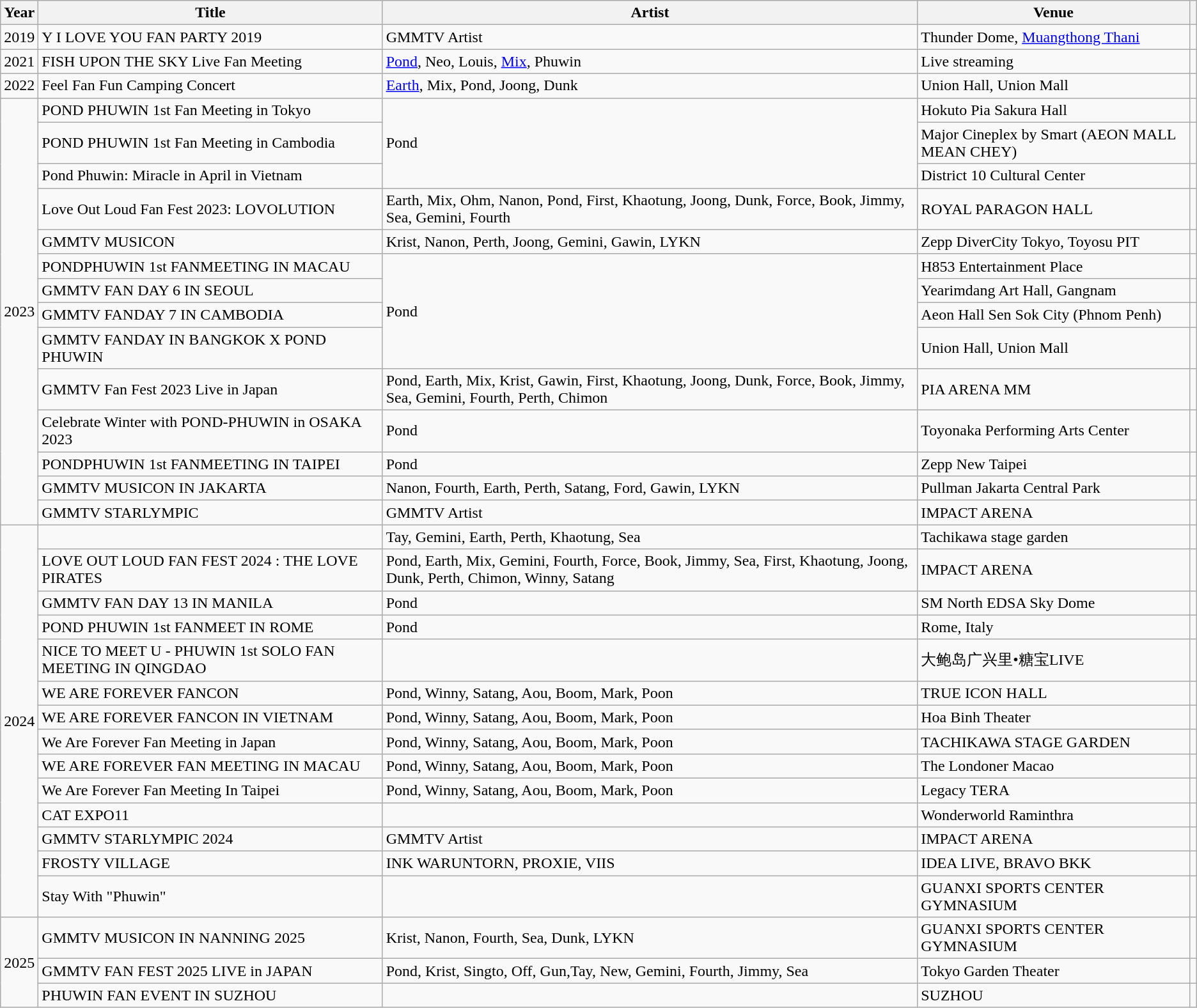<table class="wikitable sortable plainrowheaders">
<tr>
<th scope="col">Year</th>
<th scope="col">Title</th>
<th scope="col">Artist</th>
<th scope="col" class="unsortable">Venue</th>
<th scope="col" class="unsortable"></th>
</tr>
<tr>
<td>2019</td>
<td>Y I LOVE YOU FAN PARTY 2019</td>
<td>GMMTV Artist</td>
<td>Thunder Dome, <a href='#'>Muangthong Thani</a></td>
<td></td>
</tr>
<tr>
<td>2021</td>
<td>FISH UPON THE SKY Live Fan Meeting</td>
<td><a href='#'>Pond</a>, Neo, Louis, <a href='#'>Mix</a>, Phuwin</td>
<td>Live streaming</td>
<td></td>
</tr>
<tr>
<td>2022</td>
<td>Feel Fan Fun Camping Concert</td>
<td><a href='#'>Earth</a>, Mix, Pond, Joong, Dunk</td>
<td>Union Hall, Union Mall</td>
<td></td>
</tr>
<tr>
<td rowspan="14">2023</td>
<td>POND PHUWIN 1st Fan Meeting in Tokyo</td>
<td rowspan="3">Pond</td>
<td>Hokuto Pia Sakura Hall</td>
<td></td>
</tr>
<tr>
<td>POND PHUWIN 1st Fan Meeting in Cambodia</td>
<td>Major Cineplex by Smart (AEON MALL MEAN CHEY)</td>
<td></td>
</tr>
<tr>
<td>Pond Phuwin: Miracle in April in Vietnam</td>
<td>District 10 Cultural Center</td>
<td></td>
</tr>
<tr>
<td>Love Out Loud Fan Fest 2023: LOVOLUTION</td>
<td>Earth, Mix, Ohm, Nanon, Pond, First, Khaotung, Joong, Dunk, Force, Book, Jimmy, Sea, Gemini, Fourth</td>
<td>ROYAL PARAGON HALL</td>
<td></td>
</tr>
<tr>
<td>GMMTV MUSICON</td>
<td>Krist, Nanon, Perth, Joong, Gemini, Gawin, LYKN</td>
<td>Zepp DiverCity Tokyo, Toyosu PIT</td>
<td></td>
</tr>
<tr>
<td>PONDPHUWIN 1st FANMEETING IN MACAU</td>
<td rowspan="4">Pond</td>
<td>H853 Entertainment Place</td>
<td></td>
</tr>
<tr>
<td>GMMTV FAN DAY 6 IN SEOUL</td>
<td>Yearimdang Art Hall, Gangnam</td>
<td></td>
</tr>
<tr>
<td>GMMTV FANDAY 7 IN CAMBODIA</td>
<td>Aeon Hall Sen Sok City (Phnom Penh)</td>
<td></td>
</tr>
<tr>
<td>GMMTV FANDAY IN BANGKOK X POND PHUWIN</td>
<td>Union Hall, Union Mall</td>
<td></td>
</tr>
<tr>
<td>GMMTV Fan Fest 2023 Live in Japan</td>
<td>Pond, Earth, Mix, Krist, Gawin, First, Khaotung, Joong, Dunk, Force, Book, Jimmy, Sea, Gemini, Fourth, Perth, Chimon</td>
<td>PIA ARENA MM</td>
<td></td>
</tr>
<tr>
<td>Celebrate Winter with POND-PHUWIN in OSAKA 2023</td>
<td>Pond</td>
<td>Toyonaka Performing Arts Center</td>
<td></td>
</tr>
<tr>
<td>PONDPHUWIN 1st FANMEETING IN TAIPEI</td>
<td>Pond</td>
<td>Zepp New Taipei</td>
<td></td>
</tr>
<tr>
<td>GMMTV MUSICON IN JAKARTA</td>
<td>Nanon, Fourth, Earth, Perth, Satang, Ford, Gawin, LYKN</td>
<td>Pullman Jakarta Central Park</td>
<td></td>
</tr>
<tr>
<td>GMMTV STARLYMPIC</td>
<td>GMMTV Artist</td>
<td>IMPACT ARENA</td>
<td></td>
</tr>
<tr>
<td rowspan="14">2024</td>
<td></td>
<td>Tay, Gemini, Earth,  Perth, Khaotung, Sea</td>
<td>Tachikawa stage garden</td>
<td></td>
</tr>
<tr>
<td>LOVE OUT LOUD FAN FEST 2024 : THE LOVE PIRATES</td>
<td>Pond, Earth, Mix, Gemini, Fourth, Force, Book, Jimmy, Sea, First, Khaotung, Joong, Dunk, Perth, Chimon, Winny, Satang</td>
<td>IMPACT ARENA</td>
<td></td>
</tr>
<tr>
<td>GMMTV FAN DAY 13 IN MANILA</td>
<td>Pond</td>
<td>SM North EDSA Sky Dome</td>
<td></td>
</tr>
<tr>
<td>POND PHUWIN 1st FANMEET IN ROME</td>
<td>Pond</td>
<td>Rome, Italy</td>
<td></td>
</tr>
<tr>
<td>NICE TO MEET U - PHUWIN 1st SOLO FAN MEETING IN QINGDAO</td>
<td></td>
<td>大鲍岛广兴里•糖宝LIVE</td>
<td></td>
</tr>
<tr>
<td>WE ARE FOREVER FANCON</td>
<td>Pond, Winny, Satang, Aou, Boom, Mark, Poon</td>
<td>TRUE ICON HALL</td>
<td></td>
</tr>
<tr>
<td>WE ARE FOREVER FANCON IN VIETNAM</td>
<td>Pond, Winny, Satang, Aou, Boom, Mark, Poon</td>
<td>Hoa Binh Theater</td>
<td></td>
</tr>
<tr>
<td>We Are Forever Fan Meeting in Japan</td>
<td>Pond, Winny, Satang, Aou, Boom, Mark, Poon</td>
<td>TACHIKAWA STAGE GARDEN</td>
<td></td>
</tr>
<tr>
<td>WE ARE FOREVER FAN MEETING IN MACAU</td>
<td>Pond, Winny, Satang, Aou, Boom, Mark, Poon</td>
<td>The Londoner Macao</td>
<td></td>
</tr>
<tr>
<td>We Are Forever Fan Meeting In Taipei</td>
<td>Pond, Winny, Satang, Aou, Boom, Mark, Poon</td>
<td>Legacy TERA</td>
<td></td>
</tr>
<tr>
<td>CAT EXPO11</td>
<td></td>
<td>Wonderworld Raminthra</td>
<td></td>
</tr>
<tr>
<td>GMMTV STARLYMPIC 2024</td>
<td>GMMTV Artist</td>
<td>IMPACT ARENA</td>
<td></td>
</tr>
<tr>
<td>FROSTY VILLAGE</td>
<td>INK WARUNTORN, PROXIE, VIIS</td>
<td>IDEA LIVE, BRAVO BKK</td>
<td></td>
</tr>
<tr>
<td>Stay With "Phuwin"</td>
<td></td>
<td>GUANXI SPORTS CENTER GYMNASIUM</td>
<td></td>
</tr>
<tr>
<td rowspan="3">2025</td>
<td>GMMTV MUSICON IN NANNING 2025</td>
<td>Krist, Nanon, Fourth, Sea, Dunk, LYKN</td>
<td>GUANXI SPORTS CENTER GYMNASIUM</td>
<td></td>
</tr>
<tr>
<td>GMMTV FAN FEST 2025 LIVE in JAPAN</td>
<td>Pond, Krist, Singto, Off, Gun,Tay, New, Gemini, Fourth, Jimmy, Sea</td>
<td>Tokyo Garden Theater</td>
<td></td>
</tr>
<tr>
<td>PHUWIN FAN EVENT IN SUZHOU</td>
<td></td>
<td>SUZHOU</td>
<td></td>
</tr>
</table>
